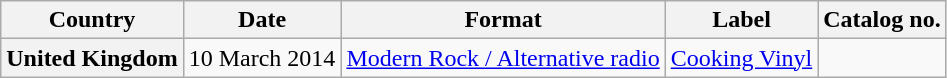<table class="wikitable plainrowheaders">
<tr>
<th scope="col">Country</th>
<th scope="col">Date</th>
<th scope="col">Format</th>
<th scope="col">Label</th>
<th scope="col">Catalog no.</th>
</tr>
<tr>
<th scope="row">United Kingdom</th>
<td>10 March 2014</td>
<td><a href='#'>Modern Rock / Alternative radio</a></td>
<td><a href='#'>Cooking Vinyl</a></td>
<td></td>
</tr>
</table>
